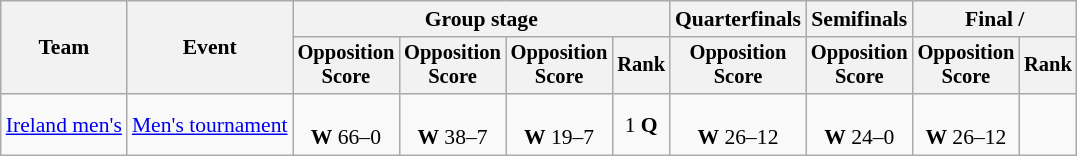<table class="wikitable sortable" style="text-align:center; font-size:90%">
<tr>
<th rowspan=2>Team</th>
<th rowspan=2>Event</th>
<th colspan=4>Group stage</th>
<th>Quarterfinals</th>
<th>Semifinals</th>
<th colspan=2>Final / </th>
</tr>
<tr style="font-size:95%">
<th>Opposition<br>Score</th>
<th>Opposition<br>Score</th>
<th>Opposition<br>Score</th>
<th>Rank</th>
<th>Opposition<br>Score</th>
<th>Opposition<br>Score</th>
<th>Opposition<br>Score</th>
<th>Rank</th>
</tr>
<tr>
<td><a href='#'>Ireland men's</a></td>
<td><a href='#'>Men's tournament</a></td>
<td><br><strong>W</strong> 66–0</td>
<td><br><strong>W</strong> 38–7</td>
<td><br><strong>W</strong> 19–7</td>
<td>1 <strong>Q</strong></td>
<td><br><strong>W</strong> 26–12</td>
<td><br><strong>W</strong> 24–0</td>
<td><br><strong>W</strong> 26–12</td>
<td></td>
</tr>
</table>
